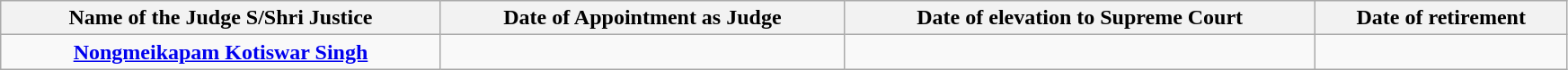<table class="wikitable static-row-numbers static-row-header" style="text-align:center" width="92%">
<tr>
<th>Name of the Judge S/Shri Justice</th>
<th>Date of Appointment as Judge</th>
<th>Date of elevation to Supreme Court</th>
<th>Date of retirement</th>
</tr>
<tr>
<td><a href='#'><strong>Nongmeikapam Kotiswar Singh</strong></a></td>
<td></td>
<td></td>
<td></td>
</tr>
</table>
